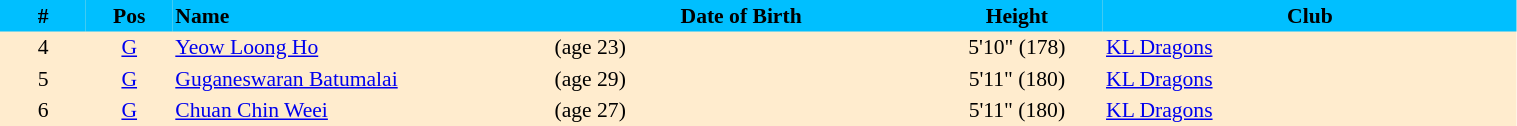<table border=0 cellpadding=2 cellspacing=0  |- bgcolor=#FFECCE style="text-align:center; font-size:90%;" width=80%>
<tr bgcolor=#00BFFF>
<th width=5%>#</th>
<th width=5%>Pos</th>
<th width=22% align=left>Name</th>
<th width=22%>Date of Birth</th>
<th width=10%>Height</th>
<th width=24%>Club</th>
</tr>
<tr>
<td>4</td>
<td><a href='#'>G</a></td>
<td align=left><a href='#'>Yeow Loong Ho</a></td>
<td align=left> (age 23)</td>
<td>5'10" (178)</td>
<td align=left> <a href='#'>KL Dragons</a></td>
</tr>
<tr>
<td>5</td>
<td><a href='#'>G</a></td>
<td align=left><a href='#'>Guganeswaran Batumalai</a></td>
<td align=left> (age 29)</td>
<td>5'11" (180)</td>
<td align=left> <a href='#'>KL Dragons</a></td>
</tr>
<tr>
<td>6</td>
<td><a href='#'>G</a></td>
<td align=left><a href='#'>Chuan Chin Weei</a></td>
<td align=left> (age 27)</td>
<td>5'11" (180)</td>
<td align=left> <a href='#'>KL Dragons</a></td>
</tr>
<tr>
</tr>
</table>
